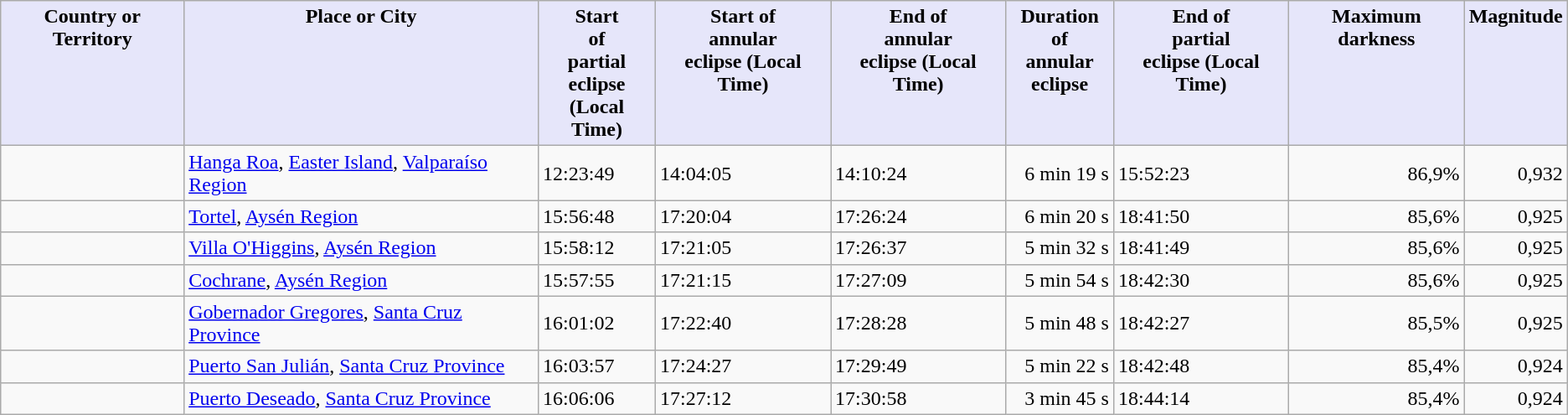<table class="wikitable">
<tr>
<th valign="top" style="background:Lavender; color:Black">Country or Territory</th>
<th valign="top" style="background:Lavender; color:Black">Place or City</th>
<th valign="top" style="background:Lavender; color:Black">Start<br>of<br>partial<br>eclipse<br>(Local Time)<br></th>
<th valign="top" style="background:Lavender; color:Black">Start of<br>annular<br>eclipse (Local Time)</th>
<th valign="top" style="background:Lavender; color:Black">End of<br>annular<br>eclipse (Local Time)</th>
<th valign="top" style="background:Lavender; color:Black">Duration of<br>annular<br>eclipse</th>
<th valign="top" style="background:Lavender; color:Black">End of<br>partial<br>eclipse (Local Time)</th>
<th valign="top" style="background:Lavender; color:Black">Maximum darkness</th>
<th valign="top" style="background:Lavender; color:Black">Magnitude</th>
</tr>
<tr>
<td></td>
<td><a href='#'>Hanga Roa</a>, <a href='#'>Easter Island</a>, <a href='#'>Valparaíso Region</a></td>
<td>12:23:49</td>
<td>14:04:05</td>
<td>14:10:24</td>
<td align="right">6 min 19 s</td>
<td>15:52:23</td>
<td align="right">86,9%</td>
<td align="right">0,932</td>
</tr>
<tr>
<td></td>
<td><a href='#'>Tortel</a>, <a href='#'>Aysén Region</a></td>
<td>15:56:48</td>
<td>17:20:04</td>
<td>17:26:24</td>
<td align="right">6 min 20 s</td>
<td>18:41:50</td>
<td align="right">85,6%</td>
<td align="right">0,925</td>
</tr>
<tr>
<td></td>
<td><a href='#'>Villa O'Higgins</a>, <a href='#'>Aysén Region</a></td>
<td>15:58:12</td>
<td>17:21:05</td>
<td>17:26:37</td>
<td align="right">5 min 32 s</td>
<td>18:41:49</td>
<td align="right">85,6%</td>
<td align="right">0,925</td>
</tr>
<tr>
<td></td>
<td><a href='#'>Cochrane</a>, <a href='#'>Aysén Region</a></td>
<td>15:57:55</td>
<td>17:21:15</td>
<td>17:27:09</td>
<td align="right">5 min 54 s</td>
<td>18:42:30</td>
<td align="right">85,6%</td>
<td align="right">0,925</td>
</tr>
<tr>
<td></td>
<td><a href='#'>Gobernador Gregores</a>, <a href='#'> Santa Cruz Province</a></td>
<td>16:01:02</td>
<td>17:22:40</td>
<td>17:28:28</td>
<td align="right">5 min 48 s</td>
<td>18:42:27</td>
<td align="right">85,5%</td>
<td align="right">0,925</td>
</tr>
<tr>
<td></td>
<td><a href='#'>Puerto San Julián</a>, <a href='#'> Santa Cruz Province</a></td>
<td>16:03:57</td>
<td>17:24:27</td>
<td>17:29:49</td>
<td align="right">5 min 22 s</td>
<td>18:42:48</td>
<td align="right">85,4%</td>
<td align="right">0,924</td>
</tr>
<tr>
<td></td>
<td><a href='#'>Puerto Deseado</a>, <a href='#'> Santa Cruz Province</a></td>
<td>16:06:06</td>
<td>17:27:12</td>
<td>17:30:58</td>
<td align="right">3 min 45 s</td>
<td>18:44:14</td>
<td align="right">85,4%</td>
<td align="right">0,924</td>
</tr>
</table>
